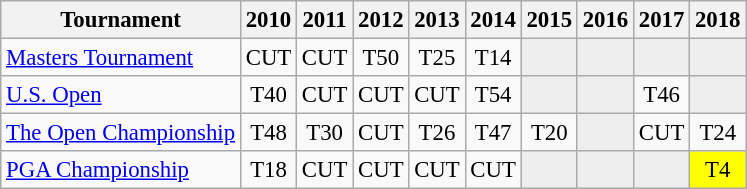<table class="wikitable" style="font-size:95%;text-align:center;">
<tr>
<th>Tournament</th>
<th>2010</th>
<th>2011</th>
<th>2012</th>
<th>2013</th>
<th>2014</th>
<th>2015</th>
<th>2016</th>
<th>2017</th>
<th>2018</th>
</tr>
<tr>
<td align=left><a href='#'>Masters Tournament</a></td>
<td>CUT</td>
<td>CUT</td>
<td>T50</td>
<td>T25</td>
<td>T14</td>
<td style="background:#eeeeee;"></td>
<td style="background:#eeeeee;"></td>
<td style="background:#eeeeee;"></td>
<td style="background:#eeeeee;"></td>
</tr>
<tr>
<td align=left><a href='#'>U.S. Open</a></td>
<td>T40</td>
<td>CUT</td>
<td>CUT</td>
<td>CUT</td>
<td>T54</td>
<td style="background:#eeeeee;"></td>
<td style="background:#eeeeee;"></td>
<td>T46</td>
<td style="background:#eeeeee;"></td>
</tr>
<tr>
<td align=left><a href='#'>The Open Championship</a></td>
<td>T48</td>
<td>T30</td>
<td>CUT</td>
<td>T26</td>
<td>T47</td>
<td>T20</td>
<td style="background:#eeeeee;"></td>
<td>CUT</td>
<td>T24</td>
</tr>
<tr>
<td align=left><a href='#'>PGA Championship</a></td>
<td>T18</td>
<td>CUT</td>
<td>CUT</td>
<td>CUT</td>
<td>CUT</td>
<td style="background:#eeeeee;"></td>
<td style="background:#eeeeee;"></td>
<td style="background:#eeeeee;"></td>
<td style="background:yellow;">T4</td>
</tr>
</table>
